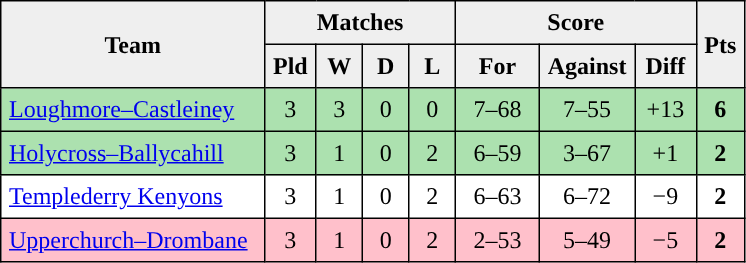<table style=border-collapse:collapse border=1 cellspacing=0 cellpadding=5>
<tr align=center bgcolor=#efefef>
<th rowspan=2 width=165>Team</th>
<th colspan=4>Matches</th>
<th colspan=3>Score</th>
<th rowspan=2width=20>Pts</th>
</tr>
<tr align=center bgcolor=#efefef>
<th width=20>Pld</th>
<th width=20>W</th>
<th width=20>D</th>
<th width=20>L</th>
<th width=45>For</th>
<th width=45>Against</th>
<th width=30>Diff</th>
</tr>
<tr align=center style="background:#ACE1AF;">
<td style="text-align:left;"> <a href='#'>Loughmore–Castleiney</a></td>
<td>3</td>
<td>3</td>
<td>0</td>
<td>0</td>
<td>7–68</td>
<td>7–55</td>
<td>+13</td>
<td><strong>6</strong></td>
</tr>
<tr align=center style="background:#ACE1AF;">
<td style="text-align:left;"> <a href='#'>Holycross–Ballycahill</a></td>
<td>3</td>
<td>1</td>
<td>0</td>
<td>2</td>
<td>6–59</td>
<td>3–67</td>
<td>+1</td>
<td><strong>2</strong></td>
</tr>
<tr align=center>
<td style="text-align:left;"> <a href='#'>Templederry Kenyons</a></td>
<td>3</td>
<td>1</td>
<td>0</td>
<td>2</td>
<td>6–63</td>
<td>6–72</td>
<td>−9</td>
<td><strong>2</strong></td>
</tr>
<tr align=center style="background:#FFC0CB;">
<td style="text-align:left;"> <a href='#'>Upperchurch–Drombane</a></td>
<td>3</td>
<td>1</td>
<td>0</td>
<td>2</td>
<td>2–53</td>
<td>5–49</td>
<td>−5</td>
<td><strong>2</strong></td>
</tr>
</table>
